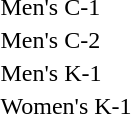<table>
<tr>
<td>Men's C-1<br></td>
<td></td>
<td></td>
<td></td>
</tr>
<tr>
<td>Men's C-2<br></td>
<td></td>
<td></td>
<td></td>
</tr>
<tr>
<td>Men's K-1<br></td>
<td></td>
<td></td>
<td></td>
</tr>
<tr>
<td>Women's K-1<br></td>
<td></td>
<td></td>
<td></td>
</tr>
</table>
